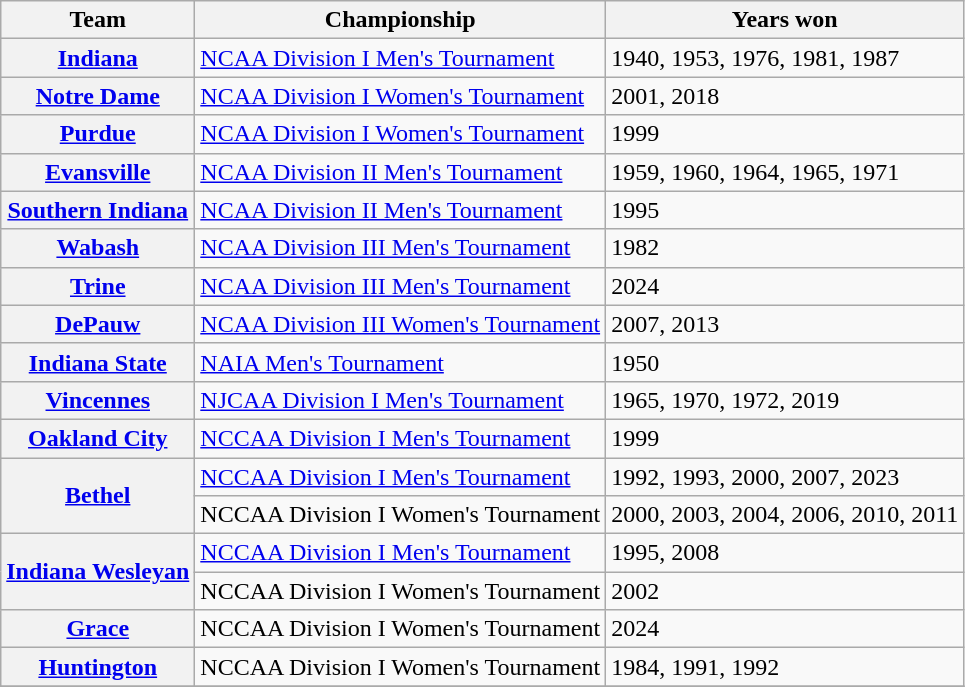<table class="wikitable plainrowheaders sortable">
<tr>
<th scope="col">Team</th>
<th scope="col">Championship</th>
<th scope="col" class="unsortable">Years won</th>
</tr>
<tr>
<th><strong><a href='#'>Indiana</a></strong></th>
<td><a href='#'>NCAA Division I Men's Tournament</a></td>
<td>1940, 1953, 1976, 1981, 1987</td>
</tr>
<tr>
<th><strong><a href='#'>Notre Dame</a></strong></th>
<td><a href='#'>NCAA Division I Women's Tournament</a></td>
<td>2001, 2018</td>
</tr>
<tr>
<th><strong><a href='#'>Purdue</a></strong></th>
<td><a href='#'>NCAA Division I Women's Tournament</a></td>
<td>1999</td>
</tr>
<tr>
<th><strong><a href='#'>Evansville</a></strong></th>
<td><a href='#'>NCAA Division II Men's Tournament</a></td>
<td>1959, 1960, 1964, 1965, 1971</td>
</tr>
<tr>
<th><strong><a href='#'>Southern Indiana</a></strong></th>
<td><a href='#'>NCAA Division II Men's Tournament</a></td>
<td>1995</td>
</tr>
<tr>
<th><strong><a href='#'>Wabash</a></strong></th>
<td><a href='#'>NCAA Division III Men's Tournament</a></td>
<td>1982</td>
</tr>
<tr>
<th><strong><a href='#'>Trine</a></strong></th>
<td><a href='#'>NCAA Division III Men's Tournament</a></td>
<td>2024</td>
</tr>
<tr>
<th><strong><a href='#'>DePauw</a></strong></th>
<td><a href='#'>NCAA Division III Women's Tournament</a></td>
<td>2007, 2013</td>
</tr>
<tr>
<th><strong><a href='#'>Indiana State</a></strong></th>
<td><a href='#'>NAIA Men's Tournament</a></td>
<td>1950</td>
</tr>
<tr>
<th><strong><a href='#'>Vincennes</a></strong></th>
<td><a href='#'>NJCAA Division I Men's Tournament</a></td>
<td>1965, 1970, 1972, 2019</td>
</tr>
<tr>
<th><strong><a href='#'>Oakland City</a></strong></th>
<td><a href='#'>NCCAA Division I Men's Tournament</a></td>
<td>1999</td>
</tr>
<tr>
<th rowspan=2><strong><a href='#'>Bethel</a></strong></th>
<td><a href='#'>NCCAA Division I Men's Tournament</a></td>
<td>1992, 1993, 2000, 2007, 2023</td>
</tr>
<tr>
<td>NCCAA Division I Women's Tournament</td>
<td>2000, 2003, 2004, 2006, 2010, 2011</td>
</tr>
<tr>
<th rowspan=2><strong><a href='#'>Indiana Wesleyan</a></strong></th>
<td><a href='#'>NCCAA Division I Men's Tournament</a></td>
<td>1995, 2008</td>
</tr>
<tr>
<td>NCCAA Division I Women's Tournament</td>
<td>2002</td>
</tr>
<tr>
<th><strong><a href='#'>Grace</a></strong></th>
<td>NCCAA Division I Women's Tournament</td>
<td>2024</td>
</tr>
<tr>
<th><strong><a href='#'>Huntington</a></strong></th>
<td>NCCAA Division I Women's Tournament</td>
<td>1984, 1991, 1992</td>
</tr>
<tr>
</tr>
</table>
